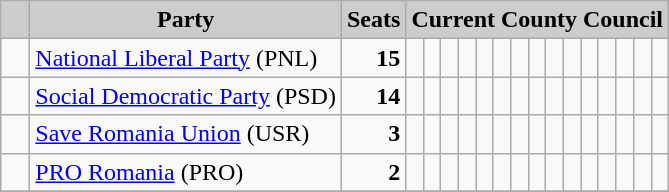<table class="wikitable">
<tr>
<th style="background:#ccc">   </th>
<th style="background:#ccc">Party</th>
<th style="background:#ccc">Seats</th>
<th style="background:#ccc" colspan="15">Current County Council</th>
</tr>
<tr>
<td>  </td>
<td><a href='#'>National Liberal Party</a> (PNL)</td>
<td style="text-align: right"><strong>15</strong></td>
<td>  </td>
<td>  </td>
<td>  </td>
<td>  </td>
<td>  </td>
<td>  </td>
<td>  </td>
<td>  </td>
<td>  </td>
<td>  </td>
<td>  </td>
<td>  </td>
<td>  </td>
<td>  </td>
<td>  </td>
</tr>
<tr>
<td>  </td>
<td><a href='#'>Social Democratic Party</a> (PSD)</td>
<td style="text-align: right"><strong>14</strong></td>
<td>  </td>
<td>  </td>
<td>  </td>
<td>  </td>
<td>  </td>
<td>  </td>
<td>  </td>
<td>  </td>
<td>  </td>
<td>  </td>
<td>  </td>
<td>  </td>
<td>  </td>
<td>  </td>
<td> </td>
</tr>
<tr>
<td>  </td>
<td><a href='#'>Save Romania Union</a> (USR)</td>
<td style="text-align: right"><strong>3</strong></td>
<td>  </td>
<td>  </td>
<td>  </td>
<td> </td>
<td> </td>
<td> </td>
<td> </td>
<td> </td>
<td> </td>
<td> </td>
<td> </td>
<td> </td>
<td> </td>
<td> </td>
</tr>
<tr>
<td>  </td>
<td><a href='#'>PRO Romania</a> (PRO)</td>
<td style="text-align: right"><strong>2</strong></td>
<td>  </td>
<td>  </td>
<td> </td>
<td> </td>
<td> </td>
<td> </td>
<td> </td>
<td> </td>
<td> </td>
<td> </td>
<td> </td>
<td> </td>
<td> </td>
<td> </td>
<td> </td>
</tr>
<tr>
</tr>
</table>
